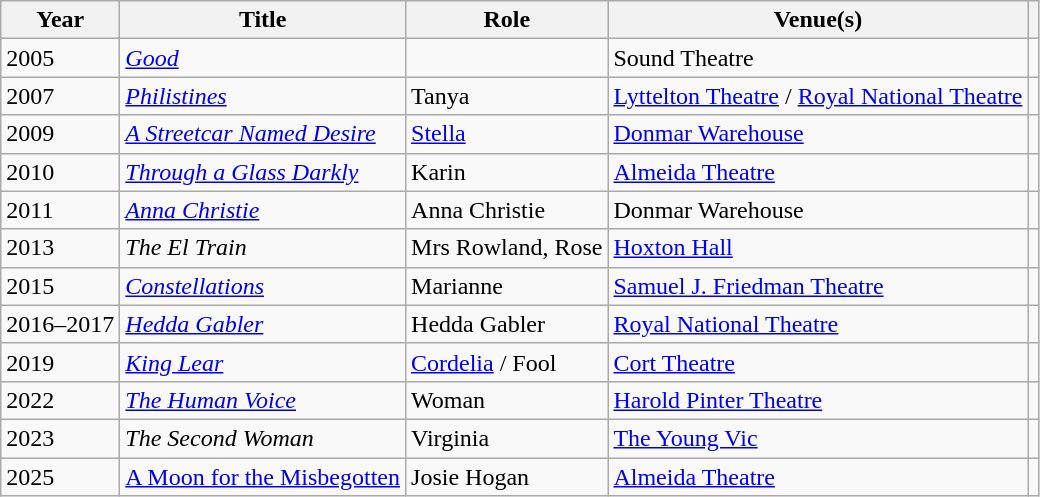<table class="wikitable sortable">
<tr>
<th>Year</th>
<th>Title</th>
<th>Role</th>
<th>Venue(s)</th>
<th scope="col" class="unsortable"></th>
</tr>
<tr>
<td>2005</td>
<td><em><a href='#'>Good</a></em></td>
<td></td>
<td>Sound Theatre</td>
<td></td>
</tr>
<tr>
<td>2007</td>
<td><em><a href='#'>Philistines</a></em></td>
<td>Tanya</td>
<td><a href='#'>Lyttelton Theatre</a> / <a href='#'>Royal National Theatre</a></td>
<td></td>
</tr>
<tr>
<td>2009</td>
<td><em><a href='#'>A Streetcar Named Desire</a></em></td>
<td><a href='#'>Stella</a></td>
<td><a href='#'>Donmar Warehouse</a></td>
<td></td>
</tr>
<tr>
<td>2010</td>
<td><em><a href='#'>Through a Glass Darkly</a></em></td>
<td>Karin</td>
<td><a href='#'>Almeida Theatre</a></td>
<td></td>
</tr>
<tr>
<td>2011</td>
<td><em><a href='#'>Anna Christie</a></em></td>
<td>Anna Christie</td>
<td>Donmar Warehouse</td>
<td></td>
</tr>
<tr>
<td>2013</td>
<td><em>The El Train</em></td>
<td>Mrs Rowland, Rose</td>
<td><a href='#'>Hoxton Hall</a></td>
<td></td>
</tr>
<tr>
<td>2015</td>
<td><em><a href='#'>Constellations</a></em></td>
<td>Marianne</td>
<td><a href='#'>Samuel J. Friedman Theatre</a></td>
<td></td>
</tr>
<tr>
<td>2016–2017</td>
<td><em><a href='#'>Hedda Gabler</a></em></td>
<td>Hedda Gabler</td>
<td><a href='#'>Royal National Theatre</a></td>
<td></td>
</tr>
<tr>
<td>2019</td>
<td><em><a href='#'>King Lear</a></em></td>
<td><a href='#'>Cordelia</a> / Fool</td>
<td><a href='#'>Cort Theatre</a></td>
<td></td>
</tr>
<tr>
<td>2022</td>
<td><em><a href='#'>The Human Voice</a></em></td>
<td>Woman</td>
<td><a href='#'>Harold Pinter Theatre</a></td>
<td></td>
</tr>
<tr>
<td>2023</td>
<td><em>The Second Woman</em></td>
<td>Virginia</td>
<td><a href='#'>The Young Vic</a></td>
<td></td>
</tr>
<tr>
<td>2025</td>
<td><a href='#'>A Moon for the Misbegotten</a></td>
<td>Josie Hogan</td>
<td><a href='#'>Almeida Theatre</a></td>
<td></td>
</tr>
</table>
